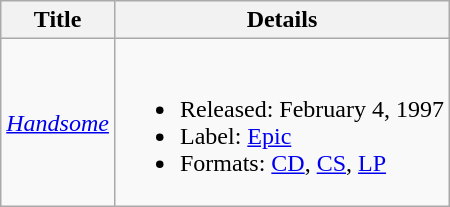<table class="wikitable">
<tr>
<th>Title</th>
<th>Details</th>
</tr>
<tr>
<td><em><a href='#'>Handsome</a></em></td>
<td><br><ul><li>Released: February 4, 1997</li><li>Label: <a href='#'>Epic</a></li><li>Formats: <a href='#'>CD</a>, <a href='#'>CS</a>, <a href='#'>LP</a></li></ul></td>
</tr>
</table>
